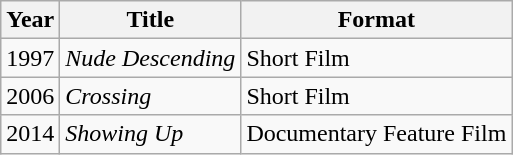<table class="wikitable">
<tr>
<th>Year</th>
<th>Title</th>
<th>Format</th>
</tr>
<tr>
<td>1997</td>
<td><em>Nude Descending</em></td>
<td>Short Film</td>
</tr>
<tr>
<td>2006</td>
<td><em>Crossing</em></td>
<td>Short Film</td>
</tr>
<tr>
<td>2014</td>
<td><em>Showing Up</em></td>
<td>Documentary Feature Film</td>
</tr>
</table>
